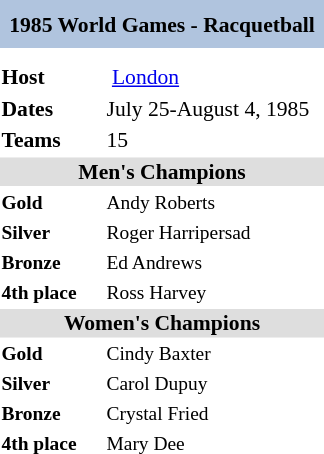<table class="toccolours" style="float: right; margin: 0 0 1em 1em; font-size: 90%;" width=220px>
<tr>
<td colspan="2" style="background: #B0C4DE; text-align: center;" height=30px><strong>1985 World Games -  Racquetball</strong></td>
</tr>
<tr>
<td colspan="2" style="text-align: center;"></td>
</tr>
<tr style="vertical-align:top;">
<td colspan=2></td>
</tr>
<tr style="vertical-align:top;">
<td><strong>Host</strong></td>
<td> <a href='#'>London</a></td>
</tr>
<tr style="vertical-align:top;">
<td><strong>Dates</strong></td>
<td>July 25-August 4, 1985</td>
</tr>
<tr style="vertical-align:top;">
<td width=90><strong>Teams</strong></td>
<td>15</td>
</tr>
<tr>
<td colspan="2" style="background: #dedede; text-align: center;"><strong>Men's Champions</strong></td>
</tr>
<tr style="vertical-align:top;">
<td style=font-size:90% width=100> <strong>Gold</strong></td>
<td style=font-size:90% width=250> Andy Roberts</td>
</tr>
<tr>
<td style=font-size:90% width=100> <strong>Silver</strong></td>
<td style=font-size:90% width=250> Roger Harripersad</td>
</tr>
<tr>
<td style=font-size:90% width=100> <strong>Bronze</strong></td>
<td style=font-size:90% width=250> Ed Andrews</td>
</tr>
<tr>
<td style=font-size:90% width=100><strong>4th place</strong></td>
<td style=font-size:90% width=250> Ross Harvey</td>
</tr>
<tr>
<td colspan="2" style="background: #dedede; text-align: center;"><strong>Women's Champions</strong></td>
</tr>
<tr style="vertical-align:top;">
<td style=font-size:90% width=100> <strong>Gold</strong></td>
<td style=font-size:90% width=250> Cindy Baxter</td>
</tr>
<tr>
<td style=font-size:90% width=100> <strong>Silver</strong></td>
<td style=font-size:90% width=250> Carol Dupuy</td>
</tr>
<tr>
<td style=font-size:90% width=100> <strong>Bronze</strong></td>
<td style=font-size:90% width=250> Crystal Fried</td>
</tr>
<tr>
<td style=font-size:90% width=100><strong>4th place</strong></td>
<td style=font-size:90% width=250> Mary Dee</td>
</tr>
</table>
